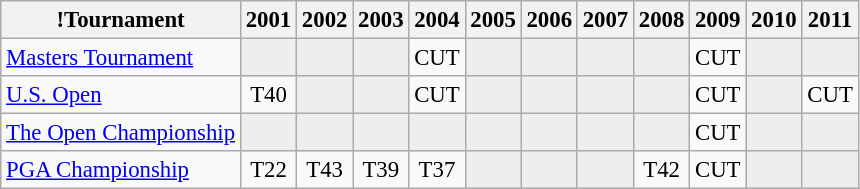<table class="wikitable" style="font-size:95%;text-align:center;">
<tr>
<th>!Tournament</th>
<th>2001</th>
<th>2002</th>
<th>2003</th>
<th>2004</th>
<th>2005</th>
<th>2006</th>
<th>2007</th>
<th>2008</th>
<th>2009</th>
<th>2010</th>
<th>2011</th>
</tr>
<tr>
<td align=left><a href='#'>Masters Tournament</a></td>
<td style="background:#eeeeee;"></td>
<td style="background:#eeeeee;"></td>
<td style="background:#eeeeee;"></td>
<td>CUT</td>
<td style="background:#eeeeee;"></td>
<td style="background:#eeeeee;"></td>
<td style="background:#eeeeee;"></td>
<td style="background:#eeeeee;"></td>
<td>CUT</td>
<td style="background:#eeeeee;"></td>
<td style="background:#eeeeee;"></td>
</tr>
<tr>
<td align=left><a href='#'>U.S. Open</a></td>
<td>T40</td>
<td style="background:#eeeeee;"></td>
<td style="background:#eeeeee;"></td>
<td>CUT</td>
<td style="background:#eeeeee;"></td>
<td style="background:#eeeeee;"></td>
<td style="background:#eeeeee;"></td>
<td style="background:#eeeeee;"></td>
<td>CUT</td>
<td style="background:#eeeeee;"></td>
<td>CUT</td>
</tr>
<tr>
<td align=left><a href='#'>The Open Championship</a></td>
<td style="background:#eeeeee;"></td>
<td style="background:#eeeeee;"></td>
<td style="background:#eeeeee;"></td>
<td style="background:#eeeeee;"></td>
<td style="background:#eeeeee;"></td>
<td style="background:#eeeeee;"></td>
<td style="background:#eeeeee;"></td>
<td style="background:#eeeeee;"></td>
<td>CUT</td>
<td style="background:#eeeeee;"></td>
<td style="background:#eeeeee;"></td>
</tr>
<tr>
<td align=left><a href='#'>PGA Championship</a></td>
<td>T22</td>
<td>T43</td>
<td>T39</td>
<td>T37</td>
<td style="background:#eeeeee;"></td>
<td style="background:#eeeeee;"></td>
<td style="background:#eeeeee;"></td>
<td>T42</td>
<td>CUT</td>
<td style="background:#eeeeee;"></td>
<td style="background:#eeeeee;"></td>
</tr>
</table>
